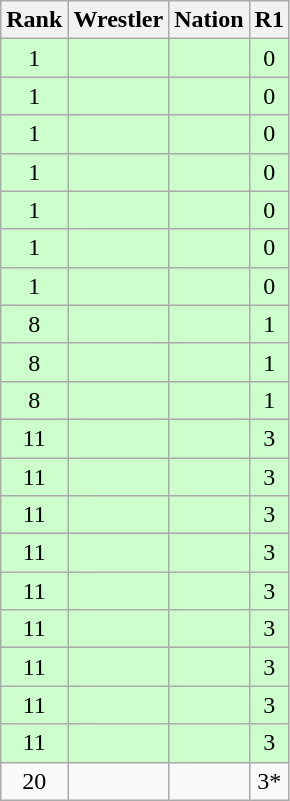<table class="wikitable sortable" style="text-align:center;">
<tr>
<th>Rank</th>
<th>Wrestler</th>
<th>Nation</th>
<th>R1</th>
</tr>
<tr style="background:#cfc;">
<td>1</td>
<td align=left></td>
<td align=left></td>
<td>0</td>
</tr>
<tr style="background:#cfc;">
<td>1</td>
<td align=left></td>
<td align=left></td>
<td>0</td>
</tr>
<tr style="background:#cfc;">
<td>1</td>
<td align=left></td>
<td align=left></td>
<td>0</td>
</tr>
<tr style="background:#cfc;">
<td>1</td>
<td align=left></td>
<td align=left></td>
<td>0</td>
</tr>
<tr style="background:#cfc;">
<td>1</td>
<td align=left></td>
<td align=left></td>
<td>0</td>
</tr>
<tr style="background:#cfc;">
<td>1</td>
<td align=left></td>
<td align=left></td>
<td>0</td>
</tr>
<tr style="background:#cfc;">
<td>1</td>
<td align=left></td>
<td align=left></td>
<td>0</td>
</tr>
<tr style="background:#cfc;">
<td>8</td>
<td align=left></td>
<td align=left></td>
<td>1</td>
</tr>
<tr style="background:#cfc;">
<td>8</td>
<td align=left></td>
<td align=left></td>
<td>1</td>
</tr>
<tr style="background:#cfc;">
<td>8</td>
<td align=left></td>
<td align=left></td>
<td>1</td>
</tr>
<tr style="background:#cfc;">
<td>11</td>
<td align=left></td>
<td align=left></td>
<td>3</td>
</tr>
<tr style="background:#cfc;">
<td>11</td>
<td align=left></td>
<td align=left></td>
<td>3</td>
</tr>
<tr style="background:#cfc;">
<td>11</td>
<td align=left></td>
<td align=left></td>
<td>3</td>
</tr>
<tr style="background:#cfc;">
<td>11</td>
<td align=left></td>
<td align=left></td>
<td>3</td>
</tr>
<tr style="background:#cfc;">
<td>11</td>
<td align=left></td>
<td align=left></td>
<td>3</td>
</tr>
<tr style="background:#cfc;">
<td>11</td>
<td align=left></td>
<td align=left></td>
<td>3</td>
</tr>
<tr style="background:#cfc;">
<td>11</td>
<td align=left></td>
<td align=left></td>
<td>3</td>
</tr>
<tr style="background:#cfc;">
<td>11</td>
<td align=left></td>
<td align=left></td>
<td>3</td>
</tr>
<tr style="background:#cfc;">
<td>11</td>
<td align=left></td>
<td align=left></td>
<td>3</td>
</tr>
<tr>
<td>20</td>
<td align=left></td>
<td align=left></td>
<td>3*</td>
</tr>
</table>
